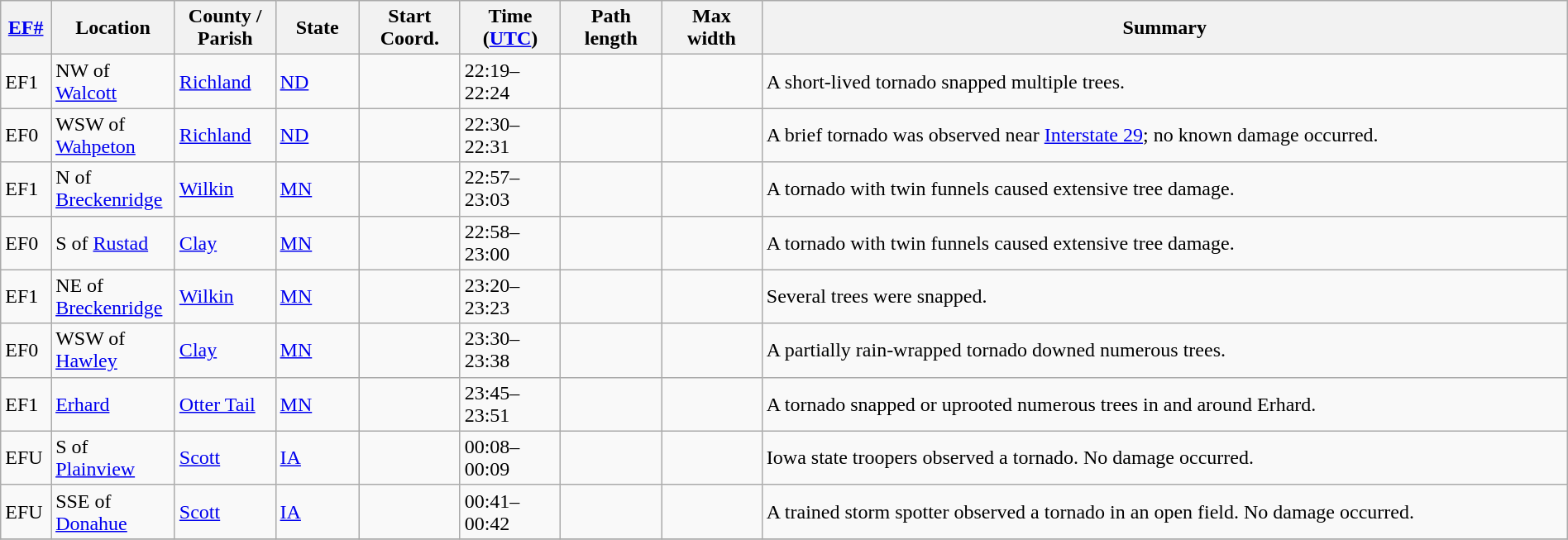<table class="wikitable sortable" style="width:100%;">
<tr>
<th scope="col" style="width:3%; text-align:center;"><a href='#'>EF#</a></th>
<th scope="col" style="width:7%; text-align:center;" class="unsortable">Location</th>
<th scope="col" style="width:6%; text-align:center;" class="unsortable">County / Parish</th>
<th scope="col" style="width:5%; text-align:center;">State</th>
<th scope="col" style="width:6%; text-align:center;">Start Coord.</th>
<th scope="col" style="width:6%; text-align:center;">Time (<a href='#'>UTC</a>)</th>
<th scope="col" style="width:6%; text-align:center;">Path length</th>
<th scope="col" style="width:6%; text-align:center;">Max width</th>
<th scope="col" class="unsortable" style="width:48%; text-align:center;">Summary</th>
</tr>
<tr>
<td bgcolor=>EF1</td>
<td>NW of <a href='#'>Walcott</a></td>
<td><a href='#'>Richland</a></td>
<td><a href='#'>ND</a></td>
<td></td>
<td>22:19–22:24</td>
<td></td>
<td></td>
<td>A short-lived tornado snapped multiple trees.</td>
</tr>
<tr>
<td bgcolor=>EF0</td>
<td>WSW of <a href='#'>Wahpeton</a></td>
<td><a href='#'>Richland</a></td>
<td><a href='#'>ND</a></td>
<td></td>
<td>22:30–22:31</td>
<td></td>
<td></td>
<td>A brief tornado was observed near <a href='#'>Interstate 29</a>; no known damage occurred.</td>
</tr>
<tr>
<td bgcolor=>EF1</td>
<td>N of <a href='#'>Breckenridge</a></td>
<td><a href='#'>Wilkin</a></td>
<td><a href='#'>MN</a></td>
<td></td>
<td>22:57–23:03</td>
<td></td>
<td></td>
<td>A tornado with twin funnels caused extensive tree damage.</td>
</tr>
<tr>
<td bgcolor=>EF0</td>
<td>S of <a href='#'>Rustad</a></td>
<td><a href='#'>Clay</a></td>
<td><a href='#'>MN</a></td>
<td></td>
<td>22:58–23:00</td>
<td></td>
<td></td>
<td>A tornado with twin funnels caused extensive tree damage.</td>
</tr>
<tr>
<td bgcolor=>EF1</td>
<td>NE of <a href='#'>Breckenridge</a></td>
<td><a href='#'>Wilkin</a></td>
<td><a href='#'>MN</a></td>
<td></td>
<td>23:20–23:23</td>
<td></td>
<td></td>
<td>Several trees were snapped.</td>
</tr>
<tr>
<td bgcolor=>EF0</td>
<td>WSW of <a href='#'>Hawley</a></td>
<td><a href='#'>Clay</a></td>
<td><a href='#'>MN</a></td>
<td></td>
<td>23:30–23:38</td>
<td></td>
<td></td>
<td>A partially rain-wrapped tornado downed numerous trees.</td>
</tr>
<tr>
<td bgcolor=>EF1</td>
<td><a href='#'>Erhard</a></td>
<td><a href='#'>Otter Tail</a></td>
<td><a href='#'>MN</a></td>
<td></td>
<td>23:45–23:51</td>
<td></td>
<td></td>
<td>A tornado snapped or uprooted numerous trees in and around Erhard.</td>
</tr>
<tr>
<td bgcolor=>EFU</td>
<td>S of <a href='#'>Plainview</a></td>
<td><a href='#'>Scott</a></td>
<td><a href='#'>IA</a></td>
<td></td>
<td>00:08–00:09</td>
<td></td>
<td></td>
<td>Iowa state troopers observed a tornado. No damage occurred.</td>
</tr>
<tr>
<td bgcolor=>EFU</td>
<td>SSE of <a href='#'>Donahue</a></td>
<td><a href='#'>Scott</a></td>
<td><a href='#'>IA</a></td>
<td></td>
<td>00:41–00:42</td>
<td></td>
<td></td>
<td>A trained storm spotter observed a tornado in an open field. No damage occurred.</td>
</tr>
<tr>
</tr>
</table>
